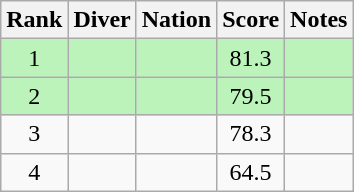<table class="wikitable sortable" style="text-align:center">
<tr>
<th>Rank</th>
<th>Diver</th>
<th>Nation</th>
<th>Score</th>
<th>Notes</th>
</tr>
<tr style="background:#bbf3bb;">
<td>1</td>
<td align=left></td>
<td align=left></td>
<td>81.3</td>
<td></td>
</tr>
<tr style="background:#bbf3bb;">
<td>2</td>
<td align=left></td>
<td align=left></td>
<td>79.5</td>
<td></td>
</tr>
<tr>
<td>3</td>
<td align=left></td>
<td align=left></td>
<td>78.3</td>
<td></td>
</tr>
<tr>
<td>4</td>
<td align=left></td>
<td align=left></td>
<td>64.5</td>
<td></td>
</tr>
</table>
